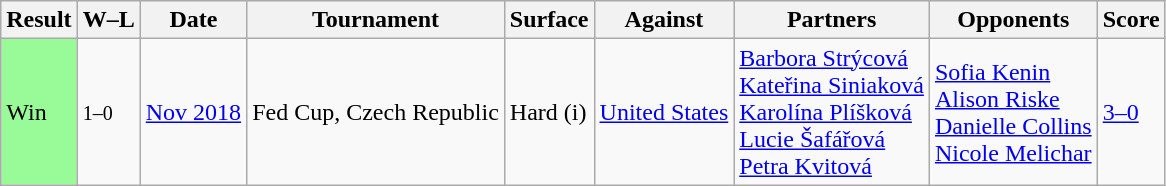<table class="sortable wikitable">
<tr>
<th>Result</th>
<th class="unsortable">W–L</th>
<th>Date</th>
<th>Tournament</th>
<th>Surface</th>
<th>Against</th>
<th>Partners</th>
<th>Opponents</th>
<th>Score</th>
</tr>
<tr>
<td bgcolor="98FB98">Win</td>
<td><small>1–0</small></td>
<td><a href='#'>Nov 2018</a></td>
<td>Fed Cup, Czech Republic</td>
<td>Hard (i)</td>
<td> <a href='#'>United States</a></td>
<td><a href='#'>Barbora Strýcová</a><br><a href='#'>Kateřina Siniaková</a><br><a href='#'>Karolína Plíšková</a><br><a href='#'>Lucie Šafářová</a><br><a href='#'>Petra Kvitová</a></td>
<td><a href='#'>Sofia Kenin</a><br><a href='#'>Alison Riske</a><br><a href='#'>Danielle Collins</a><br><a href='#'>Nicole Melichar</a></td>
<td><a href='#'>3–0</a></td>
</tr>
</table>
